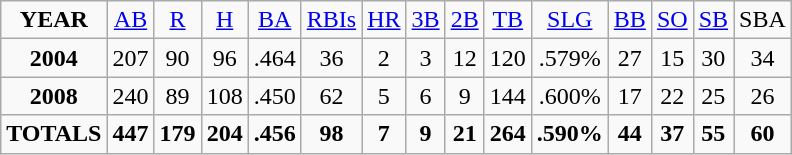<table class="wikitable">
<tr align=center>
<td><strong>YEAR</strong></td>
<td><a href='#'>AB</a></td>
<td><a href='#'>R</a></td>
<td><a href='#'>H</a></td>
<td><a href='#'>BA</a></td>
<td><a href='#'>RBIs</a></td>
<td><a href='#'>HR</a></td>
<td><a href='#'>3B</a></td>
<td><a href='#'>2B</a></td>
<td><a href='#'>TB</a></td>
<td><a href='#'>SLG</a></td>
<td><a href='#'>BB</a></td>
<td><a href='#'>SO</a></td>
<td><a href='#'>SB</a></td>
<td>SBA</td>
</tr>
<tr align=center>
<td><strong>2004</strong></td>
<td>207</td>
<td>90</td>
<td>96</td>
<td>.464</td>
<td>36</td>
<td>2</td>
<td>3</td>
<td>12</td>
<td>120</td>
<td>.579%</td>
<td>27</td>
<td>15</td>
<td>30</td>
<td>34</td>
</tr>
<tr align=center>
<td><strong>2008</strong></td>
<td>240</td>
<td>89</td>
<td>108</td>
<td>.450</td>
<td>62</td>
<td>5</td>
<td>6</td>
<td>9</td>
<td>144</td>
<td>.600%</td>
<td>17</td>
<td>22</td>
<td>25</td>
<td>26</td>
</tr>
<tr align=center>
<td><strong>TOTALS</strong></td>
<td><strong>447</strong></td>
<td><strong>179</strong></td>
<td><strong>204</strong></td>
<td><strong>.456</strong></td>
<td><strong>98</strong></td>
<td><strong>7</strong></td>
<td><strong>9</strong></td>
<td><strong>21</strong></td>
<td><strong>264</strong></td>
<td><strong>.590%</strong></td>
<td><strong>44</strong></td>
<td><strong>37</strong></td>
<td><strong>55</strong></td>
<td><strong>60</strong></td>
</tr>
</table>
